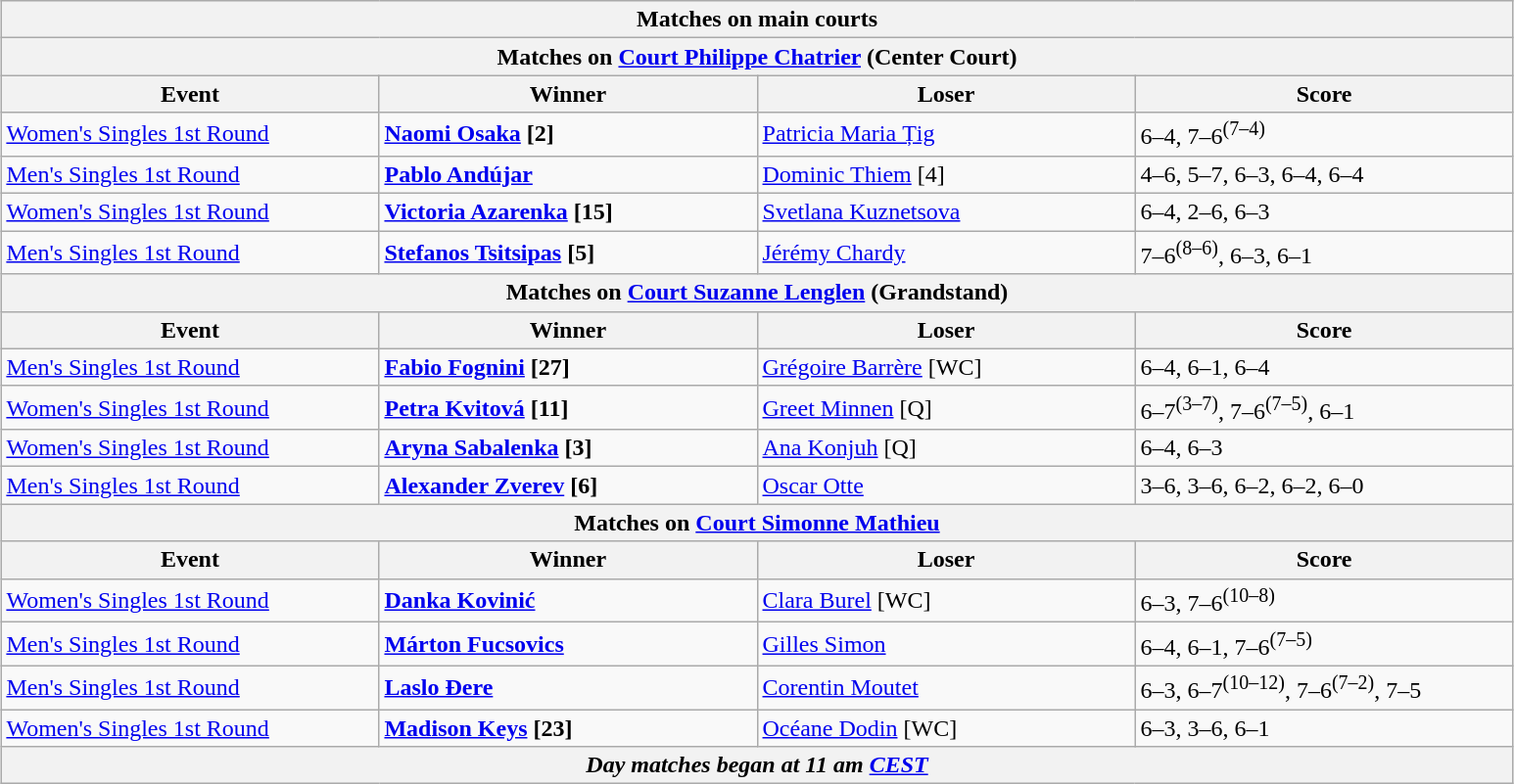<table class="wikitable" style="margin:auto;">
<tr>
<th colspan=4 style=white-space:nowrap>Matches on main courts</th>
</tr>
<tr>
<th colspan=4>Matches on <a href='#'>Court Philippe Chatrier</a> (Center Court)</th>
</tr>
<tr>
<th width=250>Event</th>
<th width=250>Winner</th>
<th width=250>Loser</th>
<th width=250>Score</th>
</tr>
<tr>
<td><a href='#'>Women's Singles 1st Round</a></td>
<td><strong> <a href='#'>Naomi Osaka</a> [2]</strong></td>
<td> <a href='#'>Patricia Maria Țig</a></td>
<td>6–4, 7–6<sup>(7–4)</sup></td>
</tr>
<tr>
<td><a href='#'>Men's Singles 1st Round</a></td>
<td><strong> <a href='#'>Pablo Andújar</a></strong></td>
<td> <a href='#'>Dominic Thiem</a> [4]</td>
<td>4–6, 5–7, 6–3, 6–4, 6–4</td>
</tr>
<tr>
<td><a href='#'>Women's Singles 1st Round</a></td>
<td><strong> <a href='#'>Victoria Azarenka</a> [15]</strong></td>
<td> <a href='#'>Svetlana Kuznetsova</a></td>
<td>6–4, 2–6, 6–3</td>
</tr>
<tr>
<td><a href='#'>Men's Singles 1st Round</a></td>
<td><strong> <a href='#'>Stefanos Tsitsipas</a> [5]</strong></td>
<td> <a href='#'>Jérémy Chardy</a></td>
<td>7–6<sup>(8–6)</sup>, 6–3, 6–1</td>
</tr>
<tr>
<th colspan=4>Matches on <a href='#'>Court Suzanne Lenglen</a> (Grandstand)</th>
</tr>
<tr>
<th width=250>Event</th>
<th width=250>Winner</th>
<th width=250>Loser</th>
<th width=250>Score</th>
</tr>
<tr>
<td><a href='#'>Men's Singles 1st Round</a></td>
<td><strong> <a href='#'>Fabio Fognini</a> [27]</strong></td>
<td> <a href='#'>Grégoire Barrère</a> [WC]</td>
<td>6–4, 6–1, 6–4</td>
</tr>
<tr>
<td><a href='#'>Women's Singles 1st Round</a></td>
<td><strong> <a href='#'>Petra Kvitová</a> [11]</strong></td>
<td> <a href='#'>Greet Minnen</a> [Q]</td>
<td>6–7<sup>(3–7)</sup>, 7–6<sup>(7–5)</sup>, 6–1</td>
</tr>
<tr>
<td><a href='#'>Women's Singles 1st Round</a></td>
<td><strong> <a href='#'>Aryna Sabalenka</a> [3]</strong></td>
<td> <a href='#'>Ana Konjuh</a> [Q]</td>
<td>6–4, 6–3</td>
</tr>
<tr>
<td><a href='#'>Men's Singles 1st Round</a></td>
<td><strong> <a href='#'>Alexander Zverev</a> [6]</strong></td>
<td> <a href='#'>Oscar Otte</a></td>
<td>3–6, 3–6, 6–2, 6–2, 6–0</td>
</tr>
<tr>
<th colspan=4>Matches on <a href='#'>Court Simonne Mathieu</a></th>
</tr>
<tr>
<th width=250>Event</th>
<th width=250>Winner</th>
<th width=250>Loser</th>
<th width=250>Score</th>
</tr>
<tr>
<td><a href='#'>Women's Singles 1st Round</a></td>
<td><strong> <a href='#'>Danka Kovinić</a></strong></td>
<td> <a href='#'>Clara Burel</a> [WC]</td>
<td>6–3, 7–6<sup>(10–8)</sup></td>
</tr>
<tr>
<td><a href='#'>Men's Singles 1st Round</a></td>
<td><strong> <a href='#'>Márton Fucsovics</a></strong></td>
<td> <a href='#'>Gilles Simon</a></td>
<td>6–4, 6–1, 7–6<sup>(7–5)</sup></td>
</tr>
<tr>
<td><a href='#'>Men's Singles 1st Round</a></td>
<td><strong> <a href='#'>Laslo Đere</a></strong></td>
<td> <a href='#'>Corentin Moutet</a></td>
<td>6–3, 6–7<sup>(10–12)</sup>,  7–6<sup>(7–2)</sup>, 7–5</td>
</tr>
<tr>
<td><a href='#'>Women's Singles 1st Round</a></td>
<td><strong> <a href='#'>Madison Keys</a> [23]</strong></td>
<td> <a href='#'>Océane Dodin</a> [WC]</td>
<td>6–3, 3–6, 6–1</td>
</tr>
<tr>
<th colspan="4"><em>Day matches began at 11 am <a href='#'>CEST</a></em></th>
</tr>
</table>
